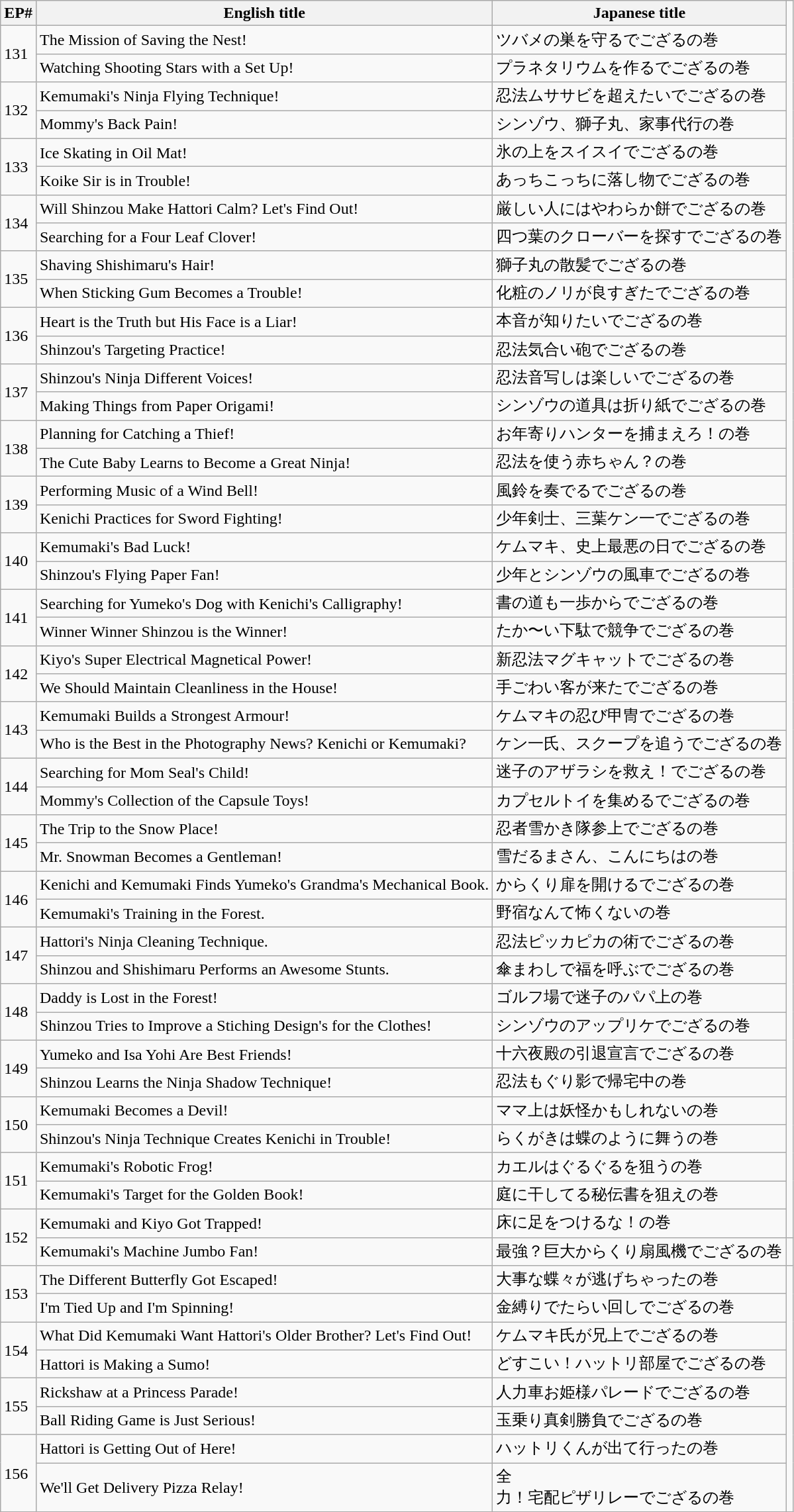<table class="wikitable">
<tr>
<th>EP#</th>
<th>English title</th>
<th>Japanese title</th>
</tr>
<tr>
<td rowspan="2">131</td>
<td>The Mission of Saving the Nest!</td>
<td>ツバメの巣を守るでござるの巻</td>
</tr>
<tr>
<td>Watching Shooting Stars with a Set Up!</td>
<td>プラネタリウムを作るでござるの巻</td>
</tr>
<tr>
<td rowspan="2">132</td>
<td>Kemumaki's Ninja Flying Technique!</td>
<td>忍法ムササビを超えたいでござるの巻</td>
</tr>
<tr>
<td>Mommy's Back Pain!</td>
<td>シンゾウ、獅子丸、家事代行の巻</td>
</tr>
<tr>
<td rowspan="2">133</td>
<td>Ice Skating in Oil Mat!</td>
<td>氷の上をスイスイでござるの巻</td>
</tr>
<tr>
<td>Koike Sir is in Trouble!</td>
<td>あっちこっちに落し物でござるの巻</td>
</tr>
<tr>
<td rowspan="2">134</td>
<td>Will Shinzou Make Hattori Calm? Let's Find Out!</td>
<td>厳しい人にはやわらか餅でござるの巻</td>
</tr>
<tr>
<td>Searching for a Four Leaf Clover!</td>
<td>四つ葉のクローバーを探すでござるの巻</td>
</tr>
<tr>
<td rowspan="2">135</td>
<td>Shaving Shishimaru's Hair!</td>
<td>獅子丸の散髪でござるの巻</td>
</tr>
<tr>
<td>When Sticking Gum Becomes a Trouble!</td>
<td>化粧のノリが良すぎたでござるの巻</td>
</tr>
<tr>
<td rowspan="2">136</td>
<td>Heart is the Truth but His Face is a Liar!</td>
<td>本音が知りたいでござるの巻</td>
</tr>
<tr>
<td>Shinzou's Targeting Practice!</td>
<td>忍法気合い砲でござるの巻</td>
</tr>
<tr>
<td rowspan="2">137</td>
<td>Shinzou's Ninja Different Voices!</td>
<td>忍法音写しは楽しいでござるの巻</td>
</tr>
<tr>
<td>Making Things from Paper Origami!</td>
<td>シンゾウの道具は折り紙でござるの巻</td>
</tr>
<tr>
<td rowspan="2">138</td>
<td>Planning for Catching a Thief!</td>
<td>お年寄りハンターを捕まえろ！の巻</td>
</tr>
<tr>
<td>The Cute Baby Learns to Become a Great Ninja!</td>
<td>忍法を使う赤ちゃん？の巻</td>
</tr>
<tr>
<td rowspan="2">139</td>
<td>Performing Music of a Wind Bell!</td>
<td>風鈴を奏でるでござるの巻</td>
</tr>
<tr>
<td>Kenichi Practices for Sword Fighting!</td>
<td>少年剣士、三葉ケン一でござるの巻</td>
</tr>
<tr>
<td rowspan="2">140</td>
<td>Kemumaki's Bad Luck!</td>
<td>ケムマキ、史上最悪の日でござるの巻</td>
</tr>
<tr>
<td>Shinzou's Flying Paper Fan!</td>
<td>少年とシンゾウの風車でござるの巻</td>
</tr>
<tr>
<td rowspan="2">141</td>
<td>Searching for Yumeko's Dog with Kenichi's Calligraphy!</td>
<td>書の道も一歩からでござるの巻</td>
</tr>
<tr>
<td>Winner Winner Shinzou is the Winner!</td>
<td>たか〜い下駄で競争でござるの巻</td>
</tr>
<tr>
<td rowspan="2">142</td>
<td>Kiyo's Super Electrical Magnetical Power!</td>
<td>新忍法マグキャットでござるの巻</td>
</tr>
<tr>
<td>We Should Maintain Cleanliness in the House!</td>
<td>手ごわい客が来たでござるの巻</td>
</tr>
<tr>
<td rowspan="2">143</td>
<td>Kemumaki Builds a Strongest Armour!</td>
<td>ケムマキの忍び甲冑でござるの巻</td>
</tr>
<tr>
<td>Who is the Best in the Photography News? Kenichi or Kemumaki?</td>
<td>ケン一氏、スクープを追うでござるの巻</td>
</tr>
<tr>
<td rowspan="2">144</td>
<td>Searching for Mom Seal's Child!</td>
<td>迷子のアザラシを救え！でござるの巻</td>
</tr>
<tr>
<td>Mommy's Collection of the Capsule Toys!</td>
<td>カプセルトイを集めるでござるの巻</td>
</tr>
<tr>
<td rowspan="2">145</td>
<td>The Trip to the Snow Place!</td>
<td>忍者雪かき隊参上でござるの巻</td>
</tr>
<tr>
<td>Mr. Snowman Becomes a Gentleman!</td>
<td>雪だるまさん、こんにちはの巻</td>
</tr>
<tr>
<td rowspan="2">146</td>
<td>Kenichi and Kemumaki Finds Yumeko's Grandma's Mechanical Book.</td>
<td>からくり扉を開けるでござるの巻</td>
</tr>
<tr>
<td>Kemumaki's Training in the Forest.</td>
<td>野宿なんて怖くないの巻</td>
</tr>
<tr>
<td rowspan="2">147</td>
<td>Hattori's Ninja Cleaning Technique.</td>
<td>忍法ピッカピカの術でござるの巻</td>
</tr>
<tr>
<td>Shinzou and Shishimaru Performs an Awesome Stunts.</td>
<td>傘まわしで福を呼ぶでござるの巻</td>
</tr>
<tr>
<td rowspan="2">148</td>
<td>Daddy is Lost in the Forest!</td>
<td>ゴルフ場で迷子のパパ上の巻</td>
</tr>
<tr>
<td>Shinzou Tries to Improve a Stiching Design's for the Clothes!</td>
<td>シンゾウのアップリケでござるの巻</td>
</tr>
<tr>
<td rowspan="2">149</td>
<td>Yumeko and Isa Yohi Are Best Friends!</td>
<td>十六夜殿の引退宣言でござるの巻</td>
</tr>
<tr>
<td>Shinzou Learns the Ninja Shadow Technique!</td>
<td>忍法もぐり影で帰宅中の巻</td>
</tr>
<tr>
<td rowspan="2">150</td>
<td>Kemumaki Becomes a Devil!</td>
<td>ママ上は妖怪かもしれないの巻</td>
</tr>
<tr>
<td>Shinzou's Ninja Technique Creates Kenichi in Trouble!</td>
<td>らくがきは蝶のように舞うの巻</td>
</tr>
<tr>
<td rowspan="2">151</td>
<td>Kemumaki's Robotic Frog!</td>
<td>カエルはぐるぐるを狙うの巻</td>
</tr>
<tr>
<td>Kemumaki's Target for the Golden Book!</td>
<td>庭に干してる秘伝書を狙えの巻</td>
</tr>
<tr>
<td rowspan="2">152</td>
<td>Kemumaki and Kiyo Got Trapped!</td>
<td>床に足をつけるな！の巻</td>
</tr>
<tr>
<td>Kemumaki's Machine Jumbo Fan!</td>
<td>最強？巨大からくり扇風機でござるの巻</td>
<td></td>
</tr>
<tr>
<td rowspan="2">153</td>
<td>The Different Butterfly Got Escaped!</td>
<td>大事な蝶々が逃げちゃったの巻</td>
</tr>
<tr>
<td>I'm Tied Up and I'm Spinning!</td>
<td>金縛りでたらい回しでござるの巻</td>
</tr>
<tr>
<td rowspan="2">154</td>
<td>What Did Kemumaki Want Hattori's Older Brother? Let's Find Out!</td>
<td>ケムマキ氏が兄上でござるの巻</td>
</tr>
<tr>
<td>Hattori is Making a Sumo!</td>
<td>どすこい！ハットリ部屋でござるの巻</td>
</tr>
<tr>
<td rowspan="2">155</td>
<td>Rickshaw at a Princess Parade!</td>
<td>人力車お姫様パレードでござるの巻</td>
</tr>
<tr>
<td>Ball Riding Game is Just Serious!</td>
<td>玉乗り真剣勝負でござるの巻</td>
</tr>
<tr>
<td rowspan="2">156</td>
<td>Hattori is Getting Out of Here!</td>
<td>ハットリくんが出て行ったの巻</td>
</tr>
<tr>
<td>We'll Get Delivery Pizza Relay!</td>
<td>全<br>力！宅配ピザリレーでござるの巻</td>
</tr>
</table>
